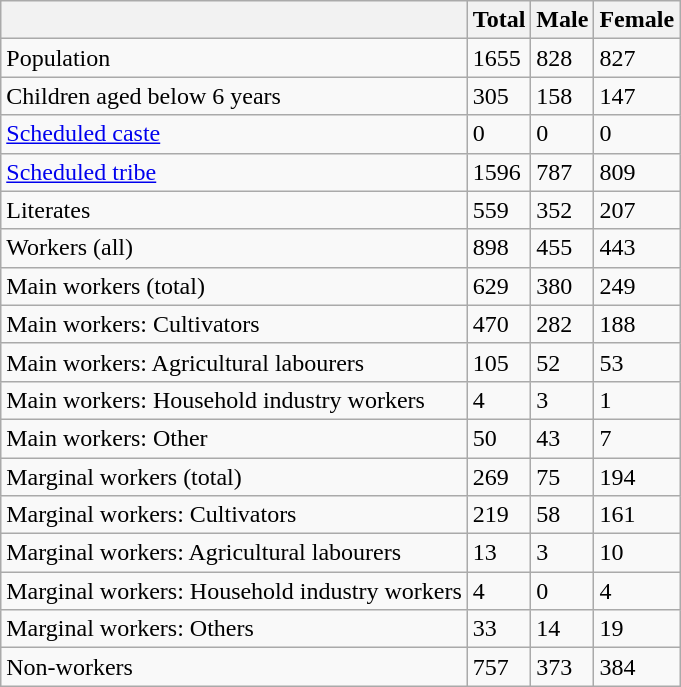<table class="wikitable sortable">
<tr>
<th></th>
<th>Total</th>
<th>Male</th>
<th>Female</th>
</tr>
<tr>
<td>Population</td>
<td>1655</td>
<td>828</td>
<td>827</td>
</tr>
<tr>
<td>Children aged below 6 years</td>
<td>305</td>
<td>158</td>
<td>147</td>
</tr>
<tr>
<td><a href='#'>Scheduled caste</a></td>
<td>0</td>
<td>0</td>
<td>0</td>
</tr>
<tr>
<td><a href='#'>Scheduled tribe</a></td>
<td>1596</td>
<td>787</td>
<td>809</td>
</tr>
<tr>
<td>Literates</td>
<td>559</td>
<td>352</td>
<td>207</td>
</tr>
<tr>
<td>Workers (all)</td>
<td>898</td>
<td>455</td>
<td>443</td>
</tr>
<tr>
<td>Main workers (total)</td>
<td>629</td>
<td>380</td>
<td>249</td>
</tr>
<tr>
<td>Main workers: Cultivators</td>
<td>470</td>
<td>282</td>
<td>188</td>
</tr>
<tr>
<td>Main workers: Agricultural labourers</td>
<td>105</td>
<td>52</td>
<td>53</td>
</tr>
<tr>
<td>Main workers: Household industry workers</td>
<td>4</td>
<td>3</td>
<td>1</td>
</tr>
<tr>
<td>Main workers: Other</td>
<td>50</td>
<td>43</td>
<td>7</td>
</tr>
<tr>
<td>Marginal workers (total)</td>
<td>269</td>
<td>75</td>
<td>194</td>
</tr>
<tr>
<td>Marginal workers: Cultivators</td>
<td>219</td>
<td>58</td>
<td>161</td>
</tr>
<tr>
<td>Marginal workers: Agricultural labourers</td>
<td>13</td>
<td>3</td>
<td>10</td>
</tr>
<tr>
<td>Marginal workers: Household industry workers</td>
<td>4</td>
<td>0</td>
<td>4</td>
</tr>
<tr>
<td>Marginal workers: Others</td>
<td>33</td>
<td>14</td>
<td>19</td>
</tr>
<tr>
<td>Non-workers</td>
<td>757</td>
<td>373</td>
<td>384</td>
</tr>
</table>
